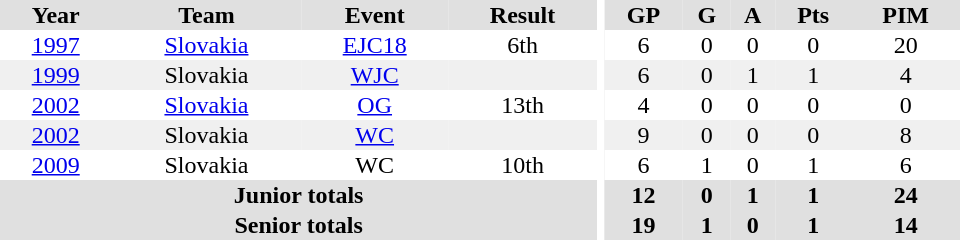<table border="0" cellpadding="1" cellspacing="0" ID="Table3" style="text-align:center; width:40em">
<tr ALIGN="center" bgcolor="#e0e0e0">
<th>Year</th>
<th>Team</th>
<th>Event</th>
<th>Result</th>
<th rowspan="99" bgcolor="#ffffff"></th>
<th>GP</th>
<th>G</th>
<th>A</th>
<th>Pts</th>
<th>PIM</th>
</tr>
<tr>
<td><a href='#'>1997</a></td>
<td><a href='#'>Slovakia</a></td>
<td><a href='#'>EJC18</a></td>
<td>6th</td>
<td>6</td>
<td>0</td>
<td>0</td>
<td>0</td>
<td>20</td>
</tr>
<tr bgcolor="#f0f0f0">
<td><a href='#'>1999</a></td>
<td>Slovakia</td>
<td><a href='#'>WJC</a></td>
<td></td>
<td>6</td>
<td>0</td>
<td>1</td>
<td>1</td>
<td>4</td>
</tr>
<tr>
<td><a href='#'>2002</a></td>
<td><a href='#'>Slovakia</a></td>
<td><a href='#'>OG</a></td>
<td>13th</td>
<td>4</td>
<td>0</td>
<td>0</td>
<td>0</td>
<td>0</td>
</tr>
<tr bgcolor="#f0f0f0">
<td><a href='#'>2002</a></td>
<td>Slovakia</td>
<td><a href='#'>WC</a></td>
<td></td>
<td>9</td>
<td>0</td>
<td>0</td>
<td>0</td>
<td>8</td>
</tr>
<tr>
<td><a href='#'>2009</a></td>
<td>Slovakia</td>
<td>WC</td>
<td>10th</td>
<td>6</td>
<td>1</td>
<td>0</td>
<td>1</td>
<td>6</td>
</tr>
<tr bgcolor="#e0e0e0">
<th colspan="4">Junior totals</th>
<th>12</th>
<th>0</th>
<th>1</th>
<th>1</th>
<th>24</th>
</tr>
<tr bgcolor="#e0e0e0">
<th colspan="4">Senior totals</th>
<th>19</th>
<th>1</th>
<th>0</th>
<th>1</th>
<th>14</th>
</tr>
</table>
